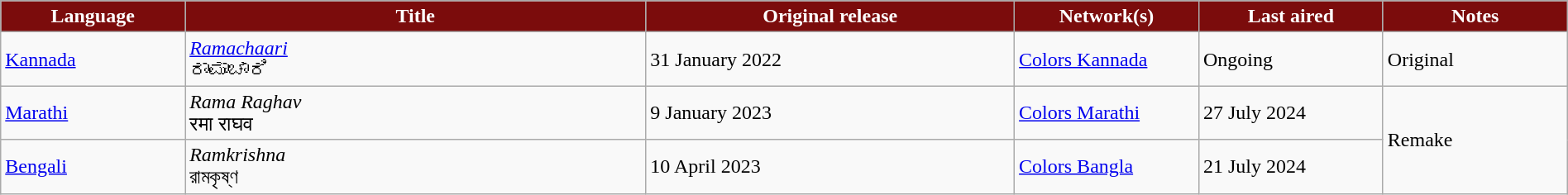<table class="wikitable" style="width: 100%; margin-right: 0;">
<tr style="color:white">
<th style="background:#7b0c0c; width:10%;">Language</th>
<th style="background:#7b0c0c; width:25%;">Title</th>
<th style="background:#7b0c0c; width:20%;">Original release</th>
<th style="background:#7b0c0c; width:10%;">Network(s)</th>
<th style="background:#7b0c0c; width:10%;">Last aired</th>
<th style="background:#7b0c0c; width:10%;">Notes</th>
</tr>
<tr>
<td><a href='#'>Kannada</a></td>
<td><em><a href='#'>Ramachaari</a></em> <br> ರಾಮಾಚಾರಿ</td>
<td>31 January 2022</td>
<td><a href='#'>Colors Kannada</a></td>
<td>Ongoing</td>
<td>Original</td>
</tr>
<tr>
<td><a href='#'>Marathi</a></td>
<td><em>Rama Raghav</em> <br> रमा राघव</td>
<td>9 January 2023</td>
<td><a href='#'>Colors Marathi</a></td>
<td>27 July 2024</td>
<td rowspan="2">Remake</td>
</tr>
<tr>
<td><a href='#'>Bengali</a></td>
<td><em>Ramkrishna</em> <br> রামকৃষ্ণ</td>
<td>10 April 2023</td>
<td><a href='#'>Colors Bangla</a></td>
<td>21 July 2024</td>
</tr>
</table>
